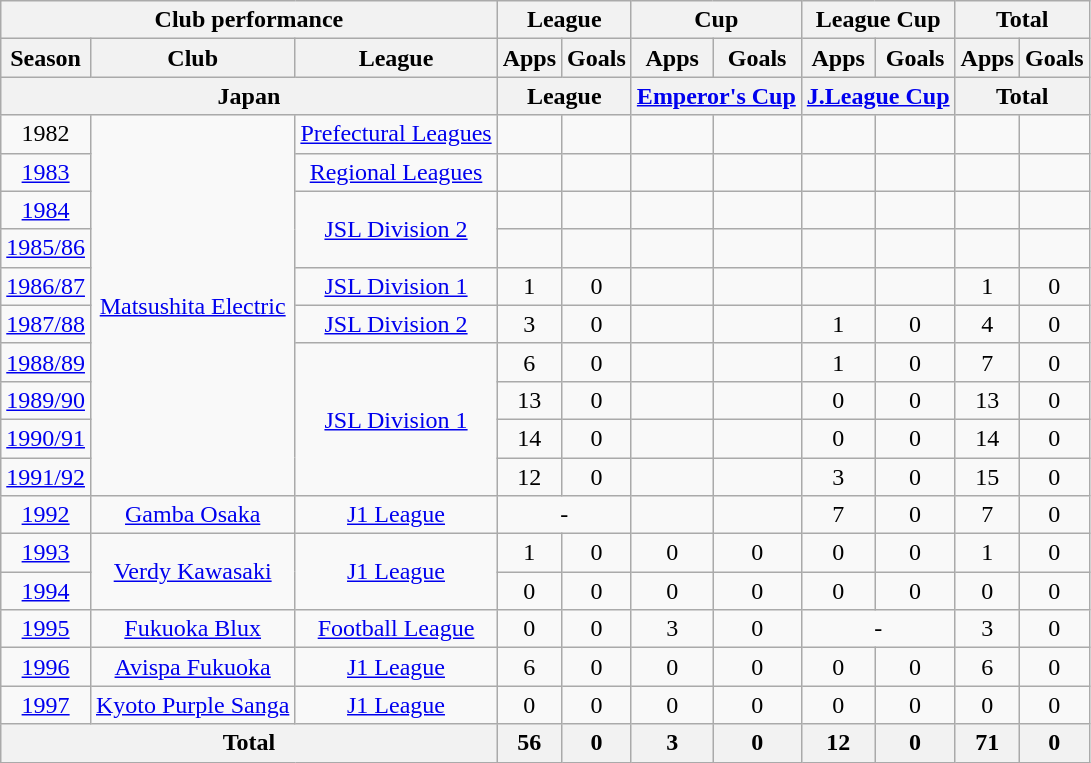<table class="wikitable" style="text-align:center;">
<tr>
<th colspan=3>Club performance</th>
<th colspan=2>League</th>
<th colspan=2>Cup</th>
<th colspan=2>League Cup</th>
<th colspan=2>Total</th>
</tr>
<tr>
<th>Season</th>
<th>Club</th>
<th>League</th>
<th>Apps</th>
<th>Goals</th>
<th>Apps</th>
<th>Goals</th>
<th>Apps</th>
<th>Goals</th>
<th>Apps</th>
<th>Goals</th>
</tr>
<tr>
<th colspan=3>Japan</th>
<th colspan=2>League</th>
<th colspan=2><a href='#'>Emperor's Cup</a></th>
<th colspan=2><a href='#'>J.League Cup</a></th>
<th colspan=2>Total</th>
</tr>
<tr>
<td>1982</td>
<td rowspan="10"><a href='#'>Matsushita Electric</a></td>
<td><a href='#'>Prefectural Leagues</a></td>
<td></td>
<td></td>
<td></td>
<td></td>
<td></td>
<td></td>
<td></td>
<td></td>
</tr>
<tr>
<td><a href='#'>1983</a></td>
<td><a href='#'>Regional Leagues</a></td>
<td></td>
<td></td>
<td></td>
<td></td>
<td></td>
<td></td>
<td></td>
<td></td>
</tr>
<tr>
<td><a href='#'>1984</a></td>
<td rowspan="2"><a href='#'>JSL Division 2</a></td>
<td></td>
<td></td>
<td></td>
<td></td>
<td></td>
<td></td>
<td></td>
<td></td>
</tr>
<tr>
<td><a href='#'>1985/86</a></td>
<td></td>
<td></td>
<td></td>
<td></td>
<td></td>
<td></td>
<td></td>
<td></td>
</tr>
<tr>
<td><a href='#'>1986/87</a></td>
<td><a href='#'>JSL Division 1</a></td>
<td>1</td>
<td>0</td>
<td></td>
<td></td>
<td></td>
<td></td>
<td>1</td>
<td>0</td>
</tr>
<tr>
<td><a href='#'>1987/88</a></td>
<td><a href='#'>JSL Division 2</a></td>
<td>3</td>
<td>0</td>
<td></td>
<td></td>
<td>1</td>
<td>0</td>
<td>4</td>
<td>0</td>
</tr>
<tr>
<td><a href='#'>1988/89</a></td>
<td rowspan="4"><a href='#'>JSL Division 1</a></td>
<td>6</td>
<td>0</td>
<td></td>
<td></td>
<td>1</td>
<td>0</td>
<td>7</td>
<td>0</td>
</tr>
<tr>
<td><a href='#'>1989/90</a></td>
<td>13</td>
<td>0</td>
<td></td>
<td></td>
<td>0</td>
<td>0</td>
<td>13</td>
<td>0</td>
</tr>
<tr>
<td><a href='#'>1990/91</a></td>
<td>14</td>
<td>0</td>
<td></td>
<td></td>
<td>0</td>
<td>0</td>
<td>14</td>
<td>0</td>
</tr>
<tr>
<td><a href='#'>1991/92</a></td>
<td>12</td>
<td>0</td>
<td></td>
<td></td>
<td>3</td>
<td>0</td>
<td>15</td>
<td>0</td>
</tr>
<tr>
<td><a href='#'>1992</a></td>
<td><a href='#'>Gamba Osaka</a></td>
<td><a href='#'>J1 League</a></td>
<td colspan="2">-</td>
<td></td>
<td></td>
<td>7</td>
<td>0</td>
<td>7</td>
<td>0</td>
</tr>
<tr>
<td><a href='#'>1993</a></td>
<td rowspan="2"><a href='#'>Verdy Kawasaki</a></td>
<td rowspan="2"><a href='#'>J1 League</a></td>
<td>1</td>
<td>0</td>
<td>0</td>
<td>0</td>
<td>0</td>
<td>0</td>
<td>1</td>
<td>0</td>
</tr>
<tr>
<td><a href='#'>1994</a></td>
<td>0</td>
<td>0</td>
<td>0</td>
<td>0</td>
<td>0</td>
<td>0</td>
<td>0</td>
<td>0</td>
</tr>
<tr>
<td><a href='#'>1995</a></td>
<td><a href='#'>Fukuoka Blux</a></td>
<td><a href='#'>Football League</a></td>
<td>0</td>
<td>0</td>
<td>3</td>
<td>0</td>
<td colspan="2">-</td>
<td>3</td>
<td>0</td>
</tr>
<tr>
<td><a href='#'>1996</a></td>
<td><a href='#'>Avispa Fukuoka</a></td>
<td><a href='#'>J1 League</a></td>
<td>6</td>
<td>0</td>
<td>0</td>
<td>0</td>
<td>0</td>
<td>0</td>
<td>6</td>
<td>0</td>
</tr>
<tr>
<td><a href='#'>1997</a></td>
<td><a href='#'>Kyoto Purple Sanga</a></td>
<td><a href='#'>J1 League</a></td>
<td>0</td>
<td>0</td>
<td>0</td>
<td>0</td>
<td>0</td>
<td>0</td>
<td>0</td>
<td>0</td>
</tr>
<tr>
<th colspan=3>Total</th>
<th>56</th>
<th>0</th>
<th>3</th>
<th>0</th>
<th>12</th>
<th>0</th>
<th>71</th>
<th>0</th>
</tr>
</table>
